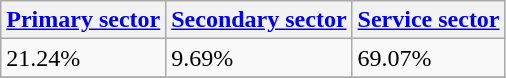<table class="wikitable" border="1">
<tr>
<th><a href='#'>Primary sector</a></th>
<th><a href='#'>Secondary sector</a></th>
<th><a href='#'>Service sector</a></th>
</tr>
<tr>
<td>21.24%</td>
<td>9.69%</td>
<td>69.07%</td>
</tr>
<tr>
</tr>
</table>
